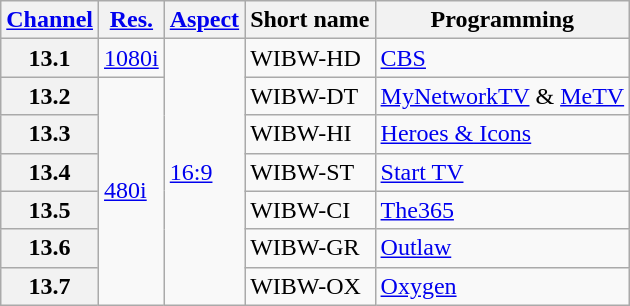<table class="wikitable">
<tr>
<th scope="col"><a href='#'>Channel</a></th>
<th scope="col"><a href='#'>Res.</a></th>
<th scope="col"><a href='#'>Aspect</a></th>
<th scope="col">Short name</th>
<th scope="col">Programming</th>
</tr>
<tr>
<th scope="row">13.1</th>
<td><a href='#'>1080i</a></td>
<td rowspan="7"><a href='#'>16:9</a></td>
<td>WIBW-HD</td>
<td><a href='#'>CBS</a></td>
</tr>
<tr>
<th scope="row">13.2</th>
<td rowspan="6"><a href='#'>480i</a></td>
<td>WIBW-DT</td>
<td><a href='#'>MyNetworkTV</a> & <a href='#'>MeTV</a></td>
</tr>
<tr>
<th scope="row">13.3</th>
<td>WIBW-HI</td>
<td><a href='#'>Heroes & Icons</a></td>
</tr>
<tr>
<th scope="row">13.4</th>
<td>WIBW-ST</td>
<td><a href='#'>Start TV</a></td>
</tr>
<tr>
<th scope="row">13.5</th>
<td>WIBW-CI</td>
<td><a href='#'>The365</a></td>
</tr>
<tr>
<th scope="row">13.6</th>
<td>WIBW-GR</td>
<td><a href='#'>Outlaw</a></td>
</tr>
<tr>
<th scope="row">13.7</th>
<td>WIBW-OX</td>
<td><a href='#'>Oxygen</a></td>
</tr>
</table>
